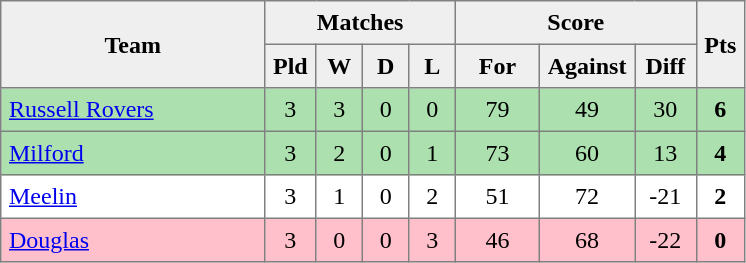<table style=border-collapse:collapse border=1 cellspacing=0 cellpadding=5>
<tr align=center bgcolor=#efefef>
<th rowspan=2 width=165>Team</th>
<th colspan=4>Matches</th>
<th colspan=3>Score</th>
<th rowspan=2width=20>Pts</th>
</tr>
<tr align=center bgcolor=#efefef>
<th width=20>Pld</th>
<th width=20>W</th>
<th width=20>D</th>
<th width=20>L</th>
<th width=45>For</th>
<th width=45>Against</th>
<th width=30>Diff</th>
</tr>
<tr align=center style="background:#ACE1AF;">
<td style="text-align:left;"><a href='#'>Russell Rovers</a></td>
<td>3</td>
<td>3</td>
<td>0</td>
<td>0</td>
<td>79</td>
<td>49</td>
<td>30</td>
<td><strong>6</strong></td>
</tr>
<tr align=center style="background:#ACE1AF;">
<td style="text-align:left;"><a href='#'>Milford</a></td>
<td>3</td>
<td>2</td>
<td>0</td>
<td>1</td>
<td>73</td>
<td>60</td>
<td>13</td>
<td><strong>4</strong></td>
</tr>
<tr align=center>
<td style="text-align:left;"><a href='#'>Meelin</a></td>
<td>3</td>
<td>1</td>
<td>0</td>
<td>2</td>
<td>51</td>
<td>72</td>
<td>-21</td>
<td><strong>2</strong></td>
</tr>
<tr align=center style="background:#FFC0CB;">
<td style="text-align:left;"><a href='#'>Douglas</a></td>
<td>3</td>
<td>0</td>
<td>0</td>
<td>3</td>
<td>46</td>
<td>68</td>
<td>-22</td>
<td><strong>0</strong></td>
</tr>
</table>
